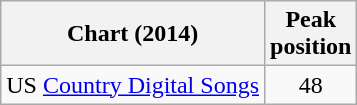<table class="wikitable sortable">
<tr>
<th align="left">Chart (2014)</th>
<th align="center">Peak<br>position</th>
</tr>
<tr>
<td>US <a href='#'>Country Digital Songs</a></td>
<td align="center">48</td>
</tr>
</table>
